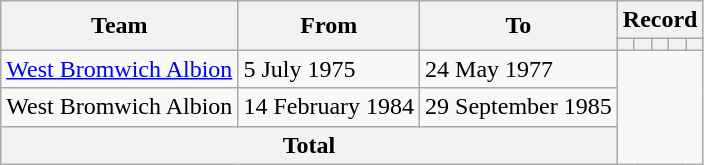<table class=wikitable style="text-align: center">
<tr>
<th rowspan=2>Team</th>
<th rowspan=2>From</th>
<th rowspan=2>To</th>
<th colspan=5>Record</th>
</tr>
<tr>
<th></th>
<th></th>
<th></th>
<th></th>
<th></th>
</tr>
<tr>
<td align=left><a href='#'>West Bromwich Albion</a></td>
<td align=left>5 July 1975</td>
<td align=left>24 May 1977<br></td>
</tr>
<tr>
<td align=left>West Bromwich Albion</td>
<td align=left>14 February 1984</td>
<td align=left>29 September 1985<br></td>
</tr>
<tr>
<th colspan=3>Total<br></th>
</tr>
</table>
